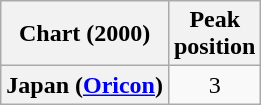<table class="wikitable plainrowheaders sortable" style="text-align:center;">
<tr>
<th scope="col">Chart (2000)</th>
<th scope="col">Peak<br>position</th>
</tr>
<tr>
<th scope="row">Japan (<a href='#'>Oricon</a>)</th>
<td>3</td>
</tr>
</table>
